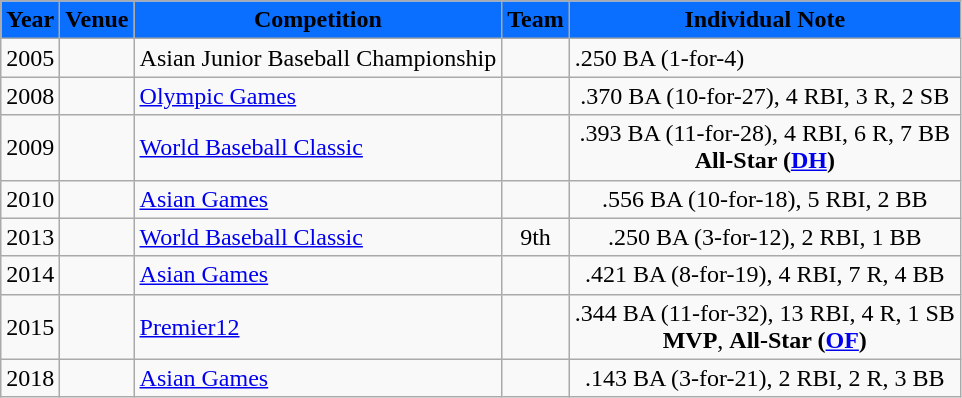<table class="wikitable">
<tr>
<th style="background:#0A6EFF"><span>Year</span></th>
<th style="background:#0A6EFF"><span>Venue</span></th>
<th style="background:#0A6EFF"><span>Competition</span></th>
<th style="background:#0A6EFF"><span>Team</span></th>
<th style="background:#0A6EFF"><span>Individual Note</span></th>
</tr>
<tr>
<td>2005</td>
<td></td>
<td>Asian Junior Baseball Championship</td>
<td style="text-align:center"></td>
<td>.250 BA (1-for-4)</td>
</tr>
<tr>
<td>2008</td>
<td></td>
<td><a href='#'>Olympic Games</a></td>
<td style="text-align:center"></td>
<td style="text-align:center">.370 BA (10-for-27), 4 RBI, 3 R, 2 SB</td>
</tr>
<tr>
<td>2009</td>
<td></td>
<td><a href='#'>World Baseball Classic</a></td>
<td style="text-align:center"></td>
<td style="text-align:center">.393 BA (11-for-28), 4 RBI, 6 R, 7 BB<br><strong>All-Star (<a href='#'>DH</a>)</strong></td>
</tr>
<tr>
<td>2010</td>
<td></td>
<td><a href='#'>Asian Games</a></td>
<td style="text-align:center"></td>
<td style="text-align:center">.556 BA (10-for-18), 5 RBI, 2 BB</td>
</tr>
<tr>
<td>2013</td>
<td></td>
<td><a href='#'>World Baseball Classic</a></td>
<td style="text-align:center">9th</td>
<td style="text-align:center">.250 BA (3-for-12), 2 RBI, 1 BB</td>
</tr>
<tr>
<td>2014</td>
<td></td>
<td><a href='#'>Asian Games</a></td>
<td style="text-align:center"></td>
<td style="text-align:center">.421 BA (8-for-19), 4 RBI, 7 R, 4 BB</td>
</tr>
<tr>
<td>2015</td>
<td></td>
<td><a href='#'>Premier12</a></td>
<td style="text-align:center"></td>
<td style="text-align:center">.344 BA (11-for-32), 13 RBI, 4 R, 1 SB<br><strong>MVP</strong>, <strong>All-Star (<a href='#'>OF</a>)</strong></td>
</tr>
<tr>
<td>2018</td>
<td></td>
<td><a href='#'>Asian Games</a></td>
<td style="text-align:center"></td>
<td style="text-align:center">.143 BA (3-for-21), 2 RBI, 2 R, 3 BB</td>
</tr>
</table>
